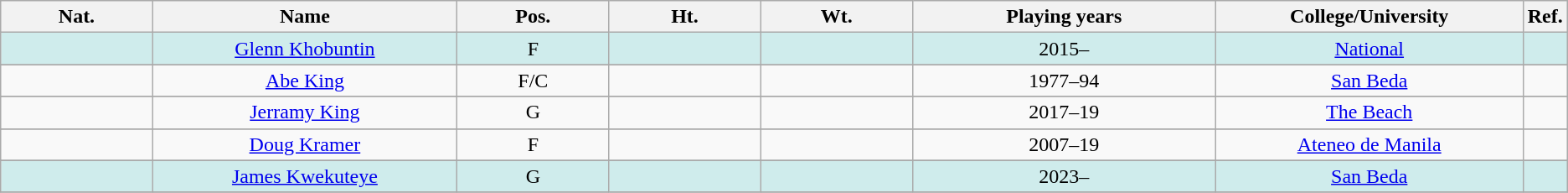<table class="wikitable" style="text-align:center;">
<tr>
<th scope="col" width="10%">Nat.</th>
<th scope="col" width="20%">Name</th>
<th scope="col" width="10%">Pos.</th>
<th scope="col" width="10%">Ht.</th>
<th scope="col" width="10%">Wt.</th>
<th scope="col" width="20%">Playing years</th>
<th scope="col" width="20%">College/University</th>
<th scope="col" width="5%">Ref.</th>
</tr>
<tr align="center" bgcolor="#CFECEC" width="20">
<td></td>
<td><a href='#'>Glenn Khobuntin</a></td>
<td>F</td>
<td></td>
<td></td>
<td>2015–</td>
<td><a href='#'>National</a></td>
<td></td>
</tr>
<tr>
</tr>
<tr>
<td></td>
<td><a href='#'>Abe King</a></td>
<td>F/C</td>
<td></td>
<td></td>
<td>1977–94</td>
<td><a href='#'>San Beda</a></td>
<td></td>
</tr>
<tr>
</tr>
<tr>
<td> </td>
<td><a href='#'>Jerramy King</a></td>
<td>G</td>
<td></td>
<td></td>
<td>2017–19</td>
<td><a href='#'>The Beach</a></td>
<td></td>
</tr>
<tr>
</tr>
<tr>
<td></td>
<td><a href='#'>Doug Kramer</a></td>
<td>F</td>
<td></td>
<td></td>
<td>2007–19</td>
<td><a href='#'>Ateneo de Manila</a></td>
<td></td>
</tr>
<tr>
</tr>
<tr align="center" bgcolor="#CFECEC" width="20">
<td> </td>
<td><a href='#'>James Kwekuteye</a></td>
<td>G</td>
<td></td>
<td></td>
<td>2023–</td>
<td><a href='#'>San Beda</a></td>
<td></td>
</tr>
<tr>
</tr>
</table>
